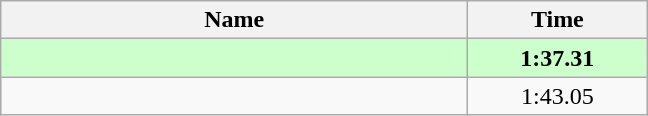<table class="wikitable" style="text-align:center;">
<tr>
<th style="width:19em">Name</th>
<th style="width:7em">Time</th>
</tr>
<tr bgcolor=ccffcc>
<td align=left><strong></strong></td>
<td><strong>1:37.31</strong></td>
</tr>
<tr>
<td align=left></td>
<td>1:43.05</td>
</tr>
</table>
